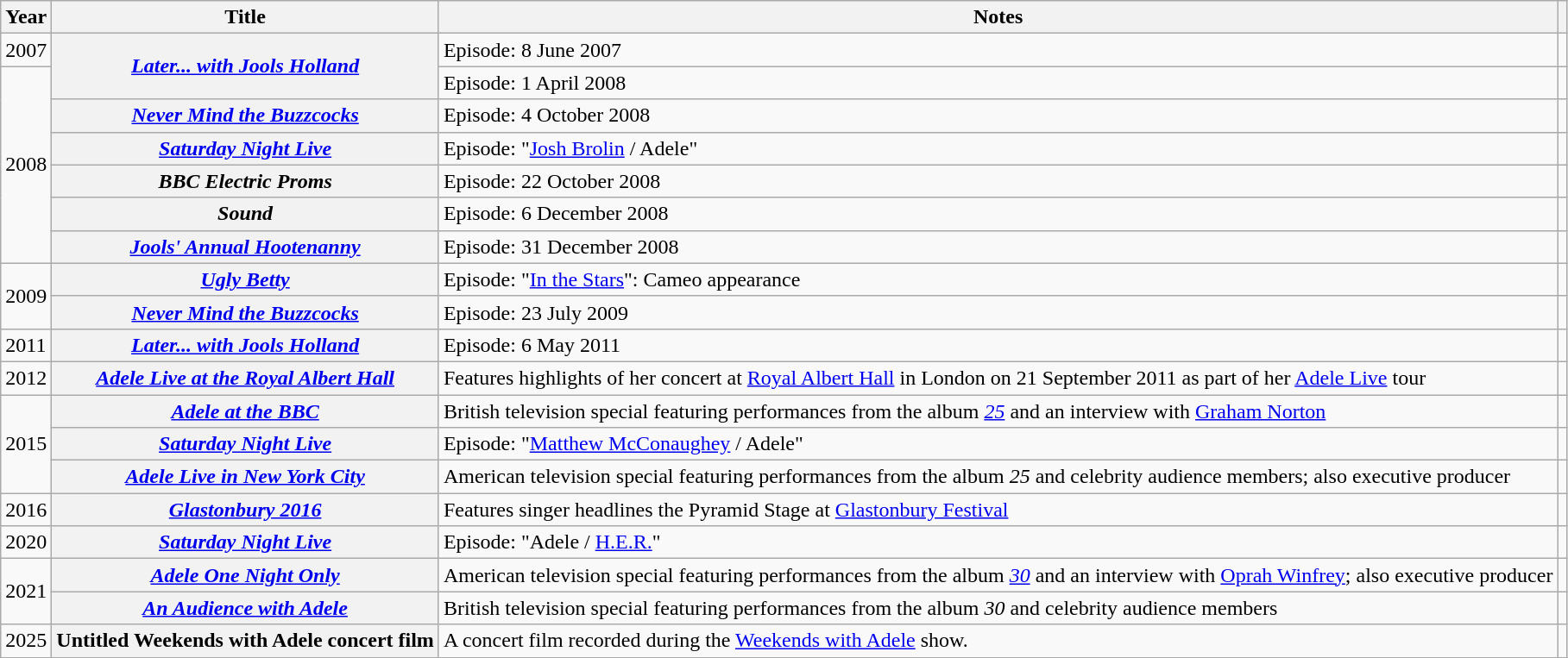<table class="wikitable sortable plainrowheaders">
<tr>
<th scope="col">Year</th>
<th scope="col">Title</th>
<th scope="col">Notes</th>
<th scope="col" class="unsortable"></th>
</tr>
<tr>
<td>2007</td>
<th scope="row" rowspan="2"><em><a href='#'>Later... with Jools Holland</a></em></th>
<td>Episode: 8 June 2007</td>
<td style="text-align:center;"></td>
</tr>
<tr>
<td rowspan="6">2008</td>
<td>Episode: 1 April 2008</td>
<td style="text-align:center;"></td>
</tr>
<tr>
<th scope="row"><em><a href='#'>Never Mind the Buzzcocks</a></em></th>
<td>Episode: 4 October 2008</td>
<td style="text-align:center;"></td>
</tr>
<tr>
<th scope="row"><em><a href='#'>Saturday Night Live</a></em></th>
<td>Episode: "<a href='#'>Josh Brolin</a> / Adele"</td>
<td style="text-align:center;"></td>
</tr>
<tr>
<th scope="row"><em>BBC Electric Proms</em></th>
<td>Episode: 22 October 2008</td>
<td style="text-align:center;"></td>
</tr>
<tr>
<th scope="row"><em>Sound</em></th>
<td>Episode: 6 December 2008</td>
<td style="text-align:center;"></td>
</tr>
<tr>
<th scope="row"><em><a href='#'>Jools' Annual Hootenanny</a></em></th>
<td>Episode: 31 December 2008</td>
<td style="text-align:center;"></td>
</tr>
<tr>
<td rowspan="2">2009</td>
<th scope="row"><em><a href='#'>Ugly Betty</a></em></th>
<td>Episode: "<a href='#'>In the Stars</a>": Cameo appearance</td>
<td style="text-align:center;"></td>
</tr>
<tr>
<th scope="row"><em><a href='#'>Never Mind the Buzzcocks</a></em></th>
<td>Episode: 23 July 2009</td>
<td style="text-align:center;"></td>
</tr>
<tr>
<td>2011</td>
<th scope="row"><em><a href='#'>Later... with Jools Holland</a></em></th>
<td>Episode: 6 May 2011</td>
<td style="text-align:center;"></td>
</tr>
<tr>
<td>2012</td>
<th scope="row"><em><a href='#'>Adele Live at the Royal Albert Hall</a></em></th>
<td>Features highlights of her concert at <a href='#'>Royal Albert Hall</a> in London on 21 September 2011 as part of her <a href='#'>Adele Live</a> tour</td>
<td style="text-align:center;"></td>
</tr>
<tr>
<td rowspan="3">2015</td>
<th scope="row"><em><a href='#'>Adele at the BBC</a></em></th>
<td>British television special featuring performances from the album <em><a href='#'>25</a></em> and an interview with <a href='#'>Graham Norton</a></td>
<td style="text-align:center;"></td>
</tr>
<tr>
<th scope="row"><em><a href='#'>Saturday Night Live</a></em></th>
<td>Episode: "<a href='#'>Matthew McConaughey</a> / Adele"</td>
<td style="text-align:center;"></td>
</tr>
<tr>
<th scope="row"><em><a href='#'>Adele Live in New York City</a></em></th>
<td>American television special featuring performances from the album <em>25</em> and celebrity audience members; also executive producer</td>
<td style="text-align:center;"></td>
</tr>
<tr>
<td>2016</td>
<th scope="row"><em><a href='#'>Glastonbury 2016</a></em></th>
<td>Features singer headlines the Pyramid Stage at <a href='#'>Glastonbury Festival</a></td>
<td style="text-align:center;"></td>
</tr>
<tr>
<td>2020</td>
<th scope="row"><em><a href='#'>Saturday Night Live</a></em></th>
<td>Episode: "Adele / <a href='#'>H.E.R.</a>"</td>
<td style="text-align:center;"></td>
</tr>
<tr>
<td rowspan="2">2021</td>
<th scope="row"><em><a href='#'>Adele One Night Only</a></em></th>
<td>American television special featuring performances from the album <em><a href='#'>30</a></em> and an interview with <a href='#'>Oprah Winfrey</a>; also executive producer</td>
<td style="text-align:center;"></td>
</tr>
<tr>
<th scope="row"><em><a href='#'>An Audience with Adele</a></em></th>
<td>British television special featuring performances from the album <em>30</em> and celebrity audience members</td>
<td style="text-align:center;"></td>
</tr>
<tr>
<td>2025</td>
<th scope="row">Untitled Weekends with Adele concert film</th>
<td>A concert film recorded during the <a href='#'>Weekends with Adele</a> show.</td>
<td style="text-align:center;"></td>
</tr>
<tr>
</tr>
</table>
